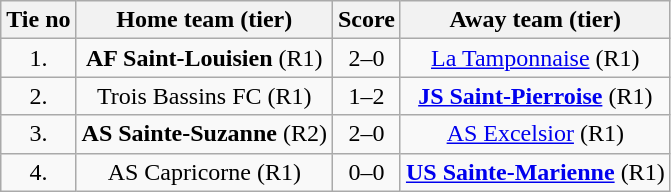<table class="wikitable" style="text-align: center">
<tr>
<th>Tie no</th>
<th>Home team (tier)</th>
<th>Score</th>
<th>Away team (tier)</th>
</tr>
<tr>
<td>1.</td>
<td> <strong>AF Saint-Louisien</strong> (R1)</td>
<td>2–0</td>
<td><a href='#'>La Tamponnaise</a> (R1) </td>
</tr>
<tr>
<td>2.</td>
<td> Trois Bassins FC (R1)</td>
<td>1–2</td>
<td><strong><a href='#'>JS Saint-Pierroise</a></strong> (R1) </td>
</tr>
<tr>
<td>3.</td>
<td> <strong>AS Sainte-Suzanne</strong> (R2)</td>
<td>2–0</td>
<td><a href='#'>AS Excelsior</a> (R1) </td>
</tr>
<tr>
<td>4.</td>
<td> AS Capricorne (R1)</td>
<td>0–0 </td>
<td><strong><a href='#'>US Sainte-Marienne</a></strong> (R1) </td>
</tr>
</table>
